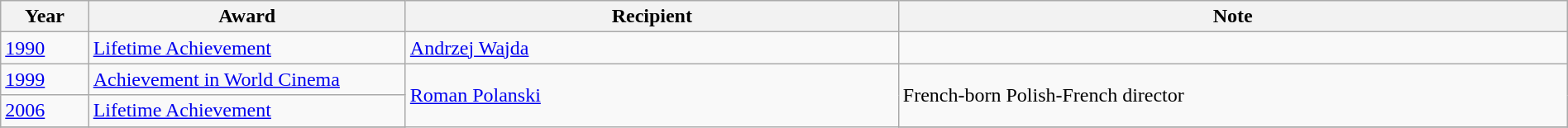<table class="wikitable" width="100%" cellpadding="5">
<tr>
<th width="5%">Year</th>
<th width="18%">Award</th>
<th width="28%">Recipient</th>
<th width="38%">Note</th>
</tr>
<tr>
<td><a href='#'>1990</a></td>
<td><a href='#'>Lifetime Achievement</a></td>
<td><a href='#'>Andrzej Wajda</a></td>
<td></td>
</tr>
<tr>
<td><a href='#'>1999</a></td>
<td><a href='#'>Achievement in World Cinema</a></td>
<td rowspan="25"><a href='#'>Roman Polanski</a></td>
<td rowspan="2">French-born Polish-French director</td>
</tr>
<tr>
<td><a href='#'>2006</a></td>
<td><a href='#'>Lifetime Achievement</a></td>
</tr>
<tr>
</tr>
</table>
